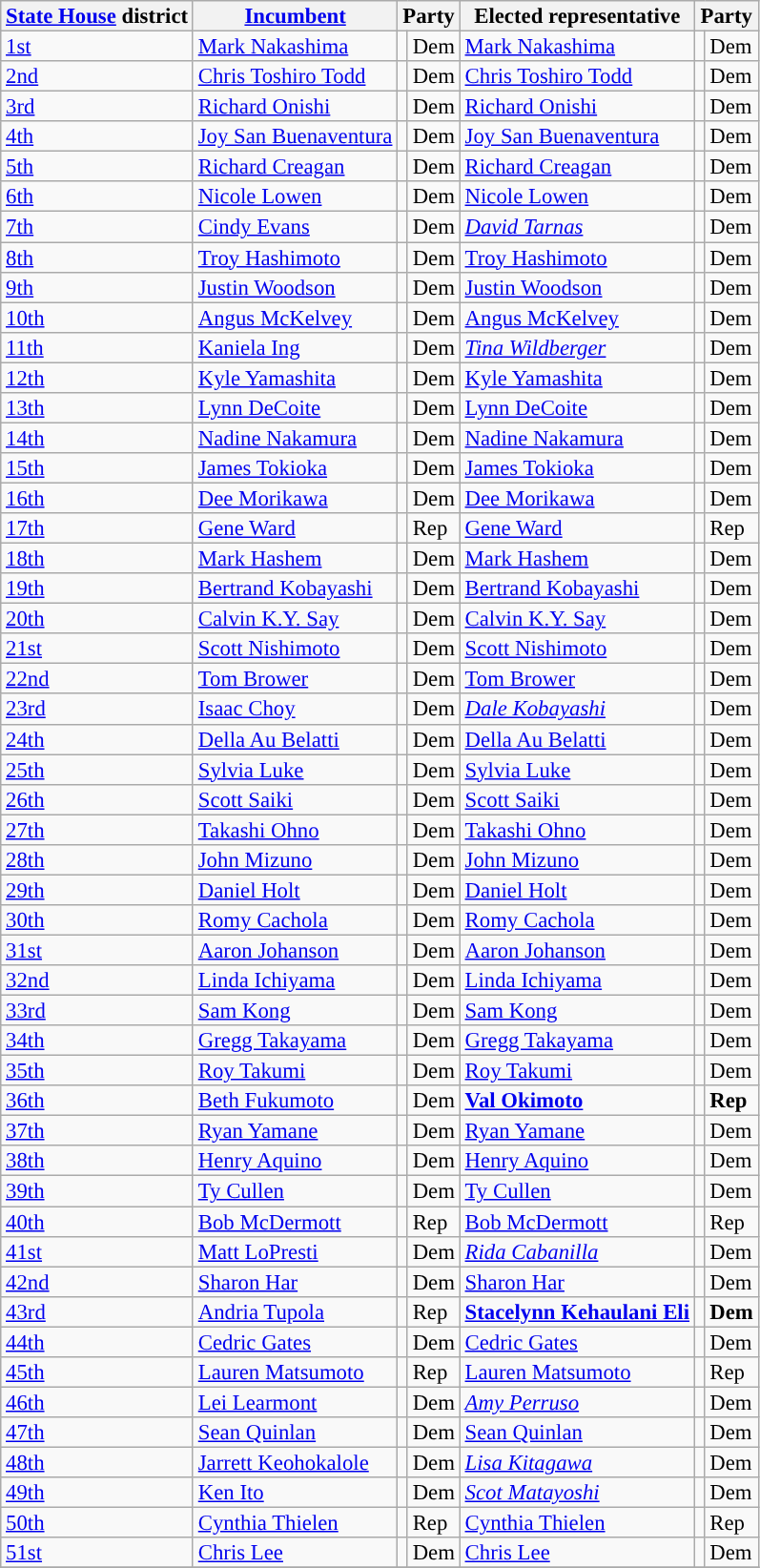<table class="sortable wikitable" style="font-size:95%;line-height:14px;">
<tr>
<th class="unsortable"><a href='#'>State House</a> district</th>
<th class="unsortable"><a href='#'>Incumbent</a></th>
<th colspan="2">Party</th>
<th class="unsortable">Elected representative</th>
<th colspan="2">Party</th>
</tr>
<tr>
<td><a href='#'>1st</a></td>
<td><a href='#'>Mark Nakashima</a></td>
<td style="background:"></td>
<td>Dem</td>
<td><a href='#'>Mark Nakashima</a></td>
<td style="background:"></td>
<td>Dem</td>
</tr>
<tr>
<td><a href='#'>2nd</a></td>
<td><a href='#'>Chris Toshiro Todd</a></td>
<td style="background:"></td>
<td>Dem</td>
<td><a href='#'>Chris Toshiro Todd</a></td>
<td style="background:"></td>
<td>Dem</td>
</tr>
<tr>
<td><a href='#'>3rd</a></td>
<td><a href='#'>Richard Onishi</a></td>
<td style="background:"></td>
<td>Dem</td>
<td><a href='#'>Richard Onishi</a></td>
<td style="background:"></td>
<td>Dem</td>
</tr>
<tr>
<td><a href='#'>4th</a></td>
<td><a href='#'>Joy San Buenaventura</a></td>
<td style="background:"></td>
<td>Dem</td>
<td><a href='#'>Joy San Buenaventura</a></td>
<td style="background:"></td>
<td>Dem</td>
</tr>
<tr>
<td><a href='#'>5th</a></td>
<td><a href='#'>Richard Creagan</a></td>
<td style="background:"></td>
<td>Dem</td>
<td><a href='#'>Richard Creagan</a></td>
<td style="background:"></td>
<td>Dem</td>
</tr>
<tr>
<td><a href='#'>6th</a></td>
<td><a href='#'>Nicole Lowen</a></td>
<td style="background:"></td>
<td>Dem</td>
<td><a href='#'>Nicole Lowen</a></td>
<td style="background:"></td>
<td>Dem</td>
</tr>
<tr>
<td><a href='#'>7th</a></td>
<td><a href='#'>Cindy Evans</a></td>
<td style="background:"></td>
<td>Dem</td>
<td><em><a href='#'>David Tarnas</a></em></td>
<td style="background:"></td>
<td>Dem</td>
</tr>
<tr>
<td><a href='#'>8th</a></td>
<td><a href='#'>Troy Hashimoto</a></td>
<td style="background:"></td>
<td>Dem</td>
<td><a href='#'>Troy Hashimoto</a></td>
<td style="background:"></td>
<td>Dem</td>
</tr>
<tr>
<td><a href='#'>9th</a></td>
<td><a href='#'>Justin Woodson</a></td>
<td style="background:"></td>
<td>Dem</td>
<td><a href='#'>Justin Woodson</a></td>
<td style="background:"></td>
<td>Dem</td>
</tr>
<tr>
<td><a href='#'>10th</a></td>
<td><a href='#'>Angus McKelvey</a></td>
<td style="background:"></td>
<td>Dem</td>
<td><a href='#'>Angus McKelvey</a></td>
<td style="background:"></td>
<td>Dem</td>
</tr>
<tr>
<td><a href='#'>11th</a></td>
<td><a href='#'>Kaniela Ing</a></td>
<td style="background:"></td>
<td>Dem</td>
<td><em><a href='#'>Tina Wildberger</a></em></td>
<td style="background:"></td>
<td>Dem</td>
</tr>
<tr>
<td><a href='#'>12th</a></td>
<td><a href='#'>Kyle Yamashita</a></td>
<td style="background:"></td>
<td>Dem</td>
<td><a href='#'>Kyle Yamashita</a></td>
<td style="background:"></td>
<td>Dem</td>
</tr>
<tr>
<td><a href='#'>13th</a></td>
<td><a href='#'>Lynn DeCoite</a></td>
<td style="background:"></td>
<td>Dem</td>
<td><a href='#'>Lynn DeCoite</a></td>
<td style="background:"></td>
<td>Dem</td>
</tr>
<tr>
<td><a href='#'>14th</a></td>
<td><a href='#'>Nadine Nakamura</a></td>
<td style="background:"></td>
<td>Dem</td>
<td><a href='#'>Nadine Nakamura</a></td>
<td style="background:"></td>
<td>Dem</td>
</tr>
<tr>
<td><a href='#'>15th</a></td>
<td><a href='#'>James Tokioka</a></td>
<td style="background:"></td>
<td>Dem</td>
<td><a href='#'>James Tokioka</a></td>
<td style="background:"></td>
<td>Dem</td>
</tr>
<tr>
<td><a href='#'>16th</a></td>
<td><a href='#'>Dee Morikawa</a></td>
<td style="background:"></td>
<td>Dem</td>
<td><a href='#'>Dee Morikawa</a></td>
<td style="background:"></td>
<td>Dem</td>
</tr>
<tr>
<td><a href='#'>17th</a></td>
<td><a href='#'>Gene Ward</a></td>
<td style="background:"></td>
<td>Rep</td>
<td><a href='#'>Gene Ward</a></td>
<td style="background:"></td>
<td>Rep</td>
</tr>
<tr>
<td><a href='#'>18th</a></td>
<td><a href='#'>Mark Hashem</a></td>
<td style="background:"></td>
<td>Dem</td>
<td><a href='#'>Mark Hashem</a></td>
<td style="background:"></td>
<td>Dem</td>
</tr>
<tr>
<td><a href='#'>19th</a></td>
<td><a href='#'>Bertrand Kobayashi</a></td>
<td style="background:"></td>
<td>Dem</td>
<td><a href='#'>Bertrand Kobayashi</a></td>
<td style="background:"></td>
<td>Dem</td>
</tr>
<tr>
<td><a href='#'>20th</a></td>
<td><a href='#'>Calvin K.Y. Say</a></td>
<td style="background:"></td>
<td>Dem</td>
<td><a href='#'>Calvin K.Y. Say</a></td>
<td style="background:"></td>
<td>Dem</td>
</tr>
<tr>
<td><a href='#'>21st</a></td>
<td><a href='#'>Scott Nishimoto</a></td>
<td style="background:"></td>
<td>Dem</td>
<td><a href='#'>Scott Nishimoto</a></td>
<td style="background:"></td>
<td>Dem</td>
</tr>
<tr>
<td><a href='#'>22nd</a></td>
<td><a href='#'>Tom Brower</a></td>
<td style="background:"></td>
<td>Dem</td>
<td><a href='#'>Tom Brower</a></td>
<td style="background:"></td>
<td>Dem</td>
</tr>
<tr>
<td><a href='#'>23rd</a></td>
<td><a href='#'>Isaac Choy</a></td>
<td style="background:"></td>
<td>Dem</td>
<td><em><a href='#'>Dale Kobayashi</a></em></td>
<td style="background:"></td>
<td>Dem</td>
</tr>
<tr>
<td><a href='#'>24th</a></td>
<td><a href='#'>Della Au Belatti</a></td>
<td style="background:"></td>
<td>Dem</td>
<td><a href='#'>Della Au Belatti</a></td>
<td style="background:"></td>
<td>Dem</td>
</tr>
<tr>
<td><a href='#'>25th</a></td>
<td><a href='#'>Sylvia Luke</a></td>
<td style="background:"></td>
<td>Dem</td>
<td><a href='#'>Sylvia Luke</a></td>
<td style="background:"></td>
<td>Dem</td>
</tr>
<tr>
<td><a href='#'>26th</a></td>
<td><a href='#'>Scott Saiki</a></td>
<td style="background:"></td>
<td>Dem</td>
<td><a href='#'>Scott Saiki</a></td>
<td style="background:"></td>
<td>Dem</td>
</tr>
<tr>
<td><a href='#'>27th</a></td>
<td><a href='#'>Takashi Ohno</a></td>
<td style="background:"></td>
<td>Dem</td>
<td><a href='#'>Takashi Ohno</a></td>
<td style="background:"></td>
<td>Dem</td>
</tr>
<tr>
<td><a href='#'>28th</a></td>
<td><a href='#'>John Mizuno</a></td>
<td style="background:"></td>
<td>Dem</td>
<td><a href='#'>John Mizuno</a></td>
<td style="background:"></td>
<td>Dem</td>
</tr>
<tr>
<td><a href='#'>29th</a></td>
<td><a href='#'>Daniel Holt</a></td>
<td style="background:"></td>
<td>Dem</td>
<td><a href='#'>Daniel Holt</a></td>
<td style="background:"></td>
<td>Dem</td>
</tr>
<tr>
<td><a href='#'>30th</a></td>
<td><a href='#'>Romy Cachola</a></td>
<td style="background:"></td>
<td>Dem</td>
<td><a href='#'>Romy Cachola</a></td>
<td style="background:"></td>
<td>Dem</td>
</tr>
<tr>
<td><a href='#'>31st</a></td>
<td><a href='#'>Aaron Johanson</a></td>
<td style="background:"></td>
<td>Dem</td>
<td><a href='#'>Aaron Johanson</a></td>
<td style="background:"></td>
<td>Dem</td>
</tr>
<tr>
<td><a href='#'>32nd</a></td>
<td><a href='#'>Linda Ichiyama</a></td>
<td style="background:"></td>
<td>Dem</td>
<td><a href='#'>Linda Ichiyama</a></td>
<td style="background:"></td>
<td>Dem</td>
</tr>
<tr>
<td><a href='#'>33rd</a></td>
<td><a href='#'>Sam Kong</a></td>
<td style="background:"></td>
<td>Dem</td>
<td><a href='#'>Sam Kong</a></td>
<td style="background:"></td>
<td>Dem</td>
</tr>
<tr>
<td><a href='#'>34th</a></td>
<td><a href='#'>Gregg Takayama</a></td>
<td style="background:"></td>
<td>Dem</td>
<td><a href='#'>Gregg Takayama</a></td>
<td style="background:"></td>
<td>Dem</td>
</tr>
<tr>
<td><a href='#'>35th</a></td>
<td><a href='#'>Roy Takumi</a></td>
<td style="background:"></td>
<td>Dem</td>
<td><a href='#'>Roy Takumi</a></td>
<td style="background:"></td>
<td>Dem</td>
</tr>
<tr>
<td><a href='#'>36th</a></td>
<td><a href='#'>Beth Fukumoto</a></td>
<td style="background:"></td>
<td>Dem</td>
<td><strong><a href='#'>Val Okimoto</a></strong></td>
<td style="background:"></td>
<td><strong>Rep</strong></td>
</tr>
<tr>
<td><a href='#'>37th</a></td>
<td><a href='#'>Ryan Yamane</a></td>
<td style="background:"></td>
<td>Dem</td>
<td><a href='#'>Ryan Yamane</a></td>
<td style="background:"></td>
<td>Dem</td>
</tr>
<tr>
<td><a href='#'>38th</a></td>
<td><a href='#'>Henry Aquino</a></td>
<td style="background:"></td>
<td>Dem</td>
<td><a href='#'>Henry Aquino</a></td>
<td style="background:"></td>
<td>Dem</td>
</tr>
<tr>
<td><a href='#'>39th</a></td>
<td><a href='#'>Ty Cullen</a></td>
<td style="background:"></td>
<td>Dem</td>
<td><a href='#'>Ty Cullen</a></td>
<td style="background:"></td>
<td>Dem</td>
</tr>
<tr>
<td><a href='#'>40th</a></td>
<td><a href='#'>Bob McDermott</a></td>
<td style="background:"></td>
<td>Rep</td>
<td><a href='#'>Bob McDermott</a></td>
<td style="background:"></td>
<td>Rep</td>
</tr>
<tr>
<td><a href='#'>41st</a></td>
<td><a href='#'>Matt LoPresti</a></td>
<td style="background:"></td>
<td>Dem</td>
<td><em><a href='#'>Rida Cabanilla</a></em></td>
<td style="background:"></td>
<td>Dem</td>
</tr>
<tr>
<td><a href='#'>42nd</a></td>
<td><a href='#'>Sharon Har</a></td>
<td style="background:"></td>
<td>Dem</td>
<td><a href='#'>Sharon Har</a></td>
<td style="background:"></td>
<td>Dem</td>
</tr>
<tr>
<td><a href='#'>43rd</a></td>
<td><a href='#'>Andria Tupola</a></td>
<td style="background:"></td>
<td>Rep</td>
<td><strong><a href='#'>Stacelynn Kehaulani Eli</a></strong></td>
<td style="background:"></td>
<td><strong>Dem</strong></td>
</tr>
<tr>
<td><a href='#'>44th</a></td>
<td><a href='#'>Cedric Gates</a></td>
<td style="background:"></td>
<td>Dem</td>
<td><a href='#'>Cedric Gates</a></td>
<td style="background:"></td>
<td>Dem</td>
</tr>
<tr>
<td><a href='#'>45th</a></td>
<td><a href='#'>Lauren Matsumoto</a></td>
<td style="background:"></td>
<td>Rep</td>
<td><a href='#'>Lauren Matsumoto</a></td>
<td style="background:"></td>
<td>Rep</td>
</tr>
<tr>
<td><a href='#'>46th</a></td>
<td><a href='#'>Lei Learmont</a></td>
<td style="background:"></td>
<td>Dem</td>
<td><em><a href='#'>Amy Perruso</a></em></td>
<td style="background:"></td>
<td>Dem</td>
</tr>
<tr>
<td><a href='#'>47th</a></td>
<td><a href='#'>Sean Quinlan</a></td>
<td style="background:"></td>
<td>Dem</td>
<td><a href='#'>Sean Quinlan</a></td>
<td style="background:"></td>
<td>Dem</td>
</tr>
<tr>
<td><a href='#'>48th</a></td>
<td><a href='#'>Jarrett Keohokalole</a></td>
<td style="background:"></td>
<td>Dem</td>
<td><em><a href='#'>Lisa Kitagawa</a></em></td>
<td style="background:"></td>
<td>Dem</td>
</tr>
<tr>
<td><a href='#'>49th</a></td>
<td><a href='#'>Ken Ito</a></td>
<td style="background:"></td>
<td>Dem</td>
<td><em><a href='#'>Scot Matayoshi</a></em></td>
<td style="background:"></td>
<td>Dem</td>
</tr>
<tr>
<td><a href='#'>50th</a></td>
<td><a href='#'>Cynthia Thielen</a></td>
<td style="background:"></td>
<td>Rep</td>
<td><a href='#'>Cynthia Thielen</a></td>
<td style="background:"></td>
<td>Rep</td>
</tr>
<tr>
<td><a href='#'>51st</a></td>
<td><a href='#'>Chris Lee</a></td>
<td style="background:"></td>
<td>Dem</td>
<td><a href='#'>Chris Lee</a></td>
<td style="background:"></td>
<td>Dem</td>
</tr>
<tr>
</tr>
</table>
